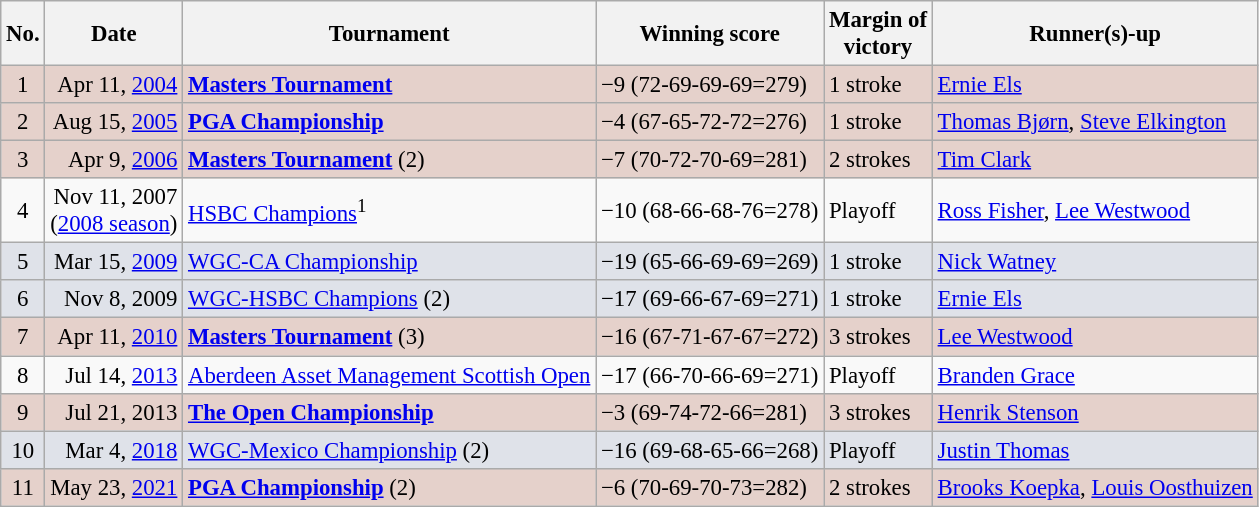<table class="wikitable" style="font-size:95%;">
<tr>
<th>No.</th>
<th>Date</th>
<th>Tournament</th>
<th>Winning score</th>
<th>Margin of<br>victory</th>
<th>Runner(s)-up</th>
</tr>
<tr style="background:#e5d1cb;">
<td align=center>1</td>
<td align=right>Apr 11, <a href='#'>2004</a></td>
<td><strong><a href='#'>Masters Tournament</a></strong></td>
<td>−9 (72-69-69-69=279)</td>
<td>1 stroke</td>
<td> <a href='#'>Ernie Els</a></td>
</tr>
<tr style="background:#e5d1cb;">
<td align=center>2</td>
<td align=right>Aug 15, <a href='#'>2005</a></td>
<td><strong><a href='#'>PGA Championship</a></strong></td>
<td>−4 (67-65-72-72=276)</td>
<td>1 stroke</td>
<td> <a href='#'>Thomas Bjørn</a>,  <a href='#'>Steve Elkington</a></td>
</tr>
<tr style="background:#e5d1cb;">
<td align=center>3</td>
<td align=right>Apr 9, <a href='#'>2006</a></td>
<td><strong><a href='#'>Masters Tournament</a></strong> (2)</td>
<td>−7 (70-72-70-69=281)</td>
<td>2 strokes</td>
<td> <a href='#'>Tim Clark</a></td>
</tr>
<tr>
<td align=center>4</td>
<td align=right>Nov 11, 2007<br>(<a href='#'>2008 season</a>)</td>
<td><a href='#'>HSBC Champions</a><sup>1</sup></td>
<td>−10 (68-66-68-76=278)</td>
<td>Playoff</td>
<td> <a href='#'>Ross Fisher</a>,  <a href='#'>Lee Westwood</a></td>
</tr>
<tr style="background:#dfe2e9;">
<td align=center>5</td>
<td align=right>Mar 15, <a href='#'>2009</a></td>
<td><a href='#'>WGC-CA Championship</a></td>
<td>−19 (65-66-69-69=269)</td>
<td>1 stroke</td>
<td> <a href='#'>Nick Watney</a></td>
</tr>
<tr style="background:#dfe2e9;">
<td align=center>6</td>
<td align=right>Nov 8, 2009</td>
<td><a href='#'>WGC-HSBC Champions</a><small></small> (2)</td>
<td>−17 (69-66-67-69=271)</td>
<td>1 stroke</td>
<td> <a href='#'>Ernie Els</a></td>
</tr>
<tr style="background:#e5d1cb;">
<td align=center>7</td>
<td align=right>Apr 11, <a href='#'>2010</a></td>
<td><strong><a href='#'>Masters Tournament</a></strong> (3)</td>
<td>−16 (67-71-67-67=272)</td>
<td>3 strokes</td>
<td> <a href='#'>Lee Westwood</a></td>
</tr>
<tr>
<td align=center>8</td>
<td align=right>Jul 14, <a href='#'>2013</a></td>
<td><a href='#'>Aberdeen Asset Management Scottish Open</a></td>
<td>−17 (66-70-66-69=271)</td>
<td>Playoff</td>
<td> <a href='#'>Branden Grace</a></td>
</tr>
<tr style="background:#e5d1cb;">
<td align=center>9</td>
<td align=right>Jul 21, 2013</td>
<td><strong><a href='#'>The Open Championship</a></strong></td>
<td>−3 (69-74-72-66=281)</td>
<td>3 strokes</td>
<td> <a href='#'>Henrik Stenson</a></td>
</tr>
<tr style="background:#dfe2e9;">
<td align=center>10</td>
<td align=right>Mar 4, <a href='#'>2018</a></td>
<td><a href='#'>WGC-Mexico Championship</a> (2)</td>
<td>−16 (69-68-65-66=268)</td>
<td>Playoff</td>
<td> <a href='#'>Justin Thomas</a></td>
</tr>
<tr style="background:#e5d1cb;">
<td align=center>11</td>
<td align=right>May 23, <a href='#'>2021</a></td>
<td><strong><a href='#'>PGA Championship</a></strong> (2)</td>
<td>−6 (70-69-70-73=282)</td>
<td>2 strokes</td>
<td> <a href='#'>Brooks Koepka</a>,  <a href='#'>Louis Oosthuizen</a></td>
</tr>
</table>
